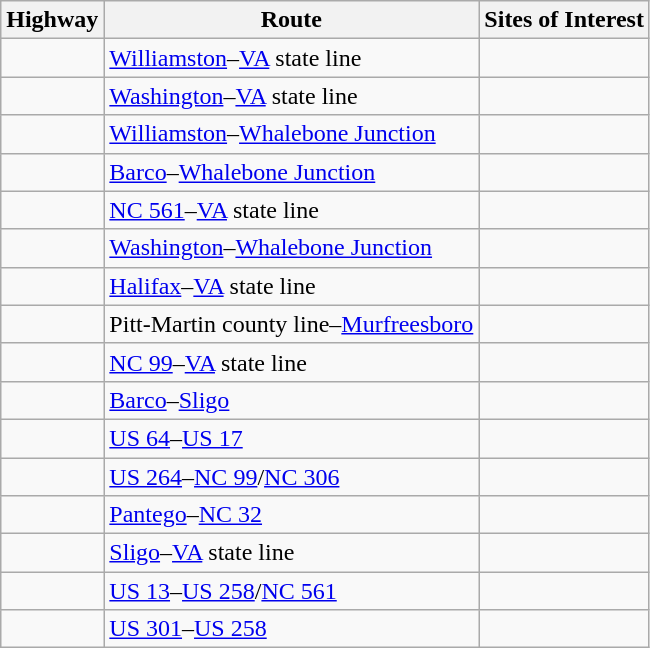<table class="wikitable sortable">
<tr>
<th>Highway</th>
<th class="unsortable">Route</th>
<th class="unsortable">Sites of Interest</th>
</tr>
<tr>
<td></td>
<td><a href='#'>Williamston</a>–<a href='#'>VA</a> state line</td>
<td></td>
</tr>
<tr>
<td></td>
<td><a href='#'>Washington</a>–<a href='#'>VA</a> state line</td>
<td></td>
</tr>
<tr>
<td></td>
<td><a href='#'>Williamston</a>–<a href='#'>Whalebone Junction</a></td>
<td></td>
</tr>
<tr>
<td></td>
<td><a href='#'>Barco</a>–<a href='#'>Whalebone Junction</a></td>
<td></td>
</tr>
<tr>
<td></td>
<td><a href='#'>NC 561</a>–<a href='#'>VA</a> state line</td>
<td></td>
</tr>
<tr>
<td></td>
<td><a href='#'>Washington</a>–<a href='#'>Whalebone Junction</a></td>
<td></td>
</tr>
<tr>
<td></td>
<td><a href='#'>Halifax</a>–<a href='#'>VA</a> state line</td>
<td></td>
</tr>
<tr>
<td></td>
<td>Pitt-Martin county line–<a href='#'>Murfreesboro</a></td>
<td></td>
</tr>
<tr>
<td></td>
<td><a href='#'>NC 99</a>–<a href='#'>VA</a> state line</td>
<td></td>
</tr>
<tr>
<td></td>
<td><a href='#'>Barco</a>–<a href='#'>Sligo</a></td>
<td></td>
</tr>
<tr>
<td></td>
<td><a href='#'>US 64</a>–<a href='#'>US 17</a></td>
<td></td>
</tr>
<tr>
<td></td>
<td><a href='#'>US 264</a>–<a href='#'>NC 99</a>/<a href='#'>NC 306</a></td>
<td></td>
</tr>
<tr>
<td></td>
<td><a href='#'>Pantego</a>–<a href='#'>NC 32</a></td>
<td></td>
</tr>
<tr>
<td></td>
<td><a href='#'>Sligo</a>–<a href='#'>VA</a> state line</td>
<td></td>
</tr>
<tr>
<td></td>
<td><a href='#'>US 13</a>–<a href='#'>US 258</a>/<a href='#'>NC 561</a></td>
<td></td>
</tr>
<tr>
<td></td>
<td><a href='#'>US 301</a>–<a href='#'>US 258</a></td>
<td></td>
</tr>
</table>
